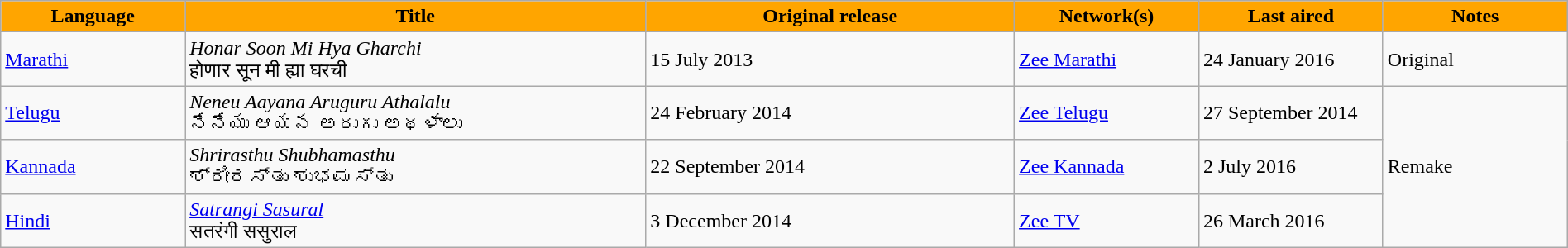<table class="wikitable" style="width: 100%; margin-right: 0;">
<tr>
<th style="background:Orange; width:10%;">Language</th>
<th style="background:Orange; width:25%;">Title</th>
<th style="background:Orange; width:20%;">Original release</th>
<th style="background:Orange; width:10%;">Network(s)</th>
<th style="background:Orange; width:10%;">Last aired</th>
<th style="background:Orange; width:10%;">Notes</th>
</tr>
<tr>
<td><a href='#'>Marathi</a></td>
<td><em>Honar Soon Mi Hya Gharchi</em> <br> होणार सून मी ह्या घरची</td>
<td>15 July 2013</td>
<td><a href='#'>Zee Marathi</a></td>
<td>24 January 2016</td>
<td>Original</td>
</tr>
<tr>
<td><a href='#'>Telugu</a></td>
<td><em>Neneu Aayana Aruguru Athalalu</em> <br> నేనేయు ఆయన అరుగు అథళాలు</td>
<td>24 February 2014</td>
<td><a href='#'>Zee Telugu</a></td>
<td>27 September 2014</td>
<td rowspan="3">Remake</td>
</tr>
<tr>
<td><a href='#'>Kannada</a></td>
<td><em>Shrirasthu Shubhamasthu</em> <br> ಶ್ರೀರಸ್ತು ಶುಭಮಸ್ತು</td>
<td>22 September 2014</td>
<td><a href='#'>Zee Kannada</a></td>
<td>2 July 2016</td>
</tr>
<tr>
<td><a href='#'>Hindi</a></td>
<td><em><a href='#'>Satrangi Sasural</a></em> <br> सतरंगी ससुराल</td>
<td>3 December 2014</td>
<td><a href='#'>Zee TV</a></td>
<td>26 March 2016</td>
</tr>
</table>
